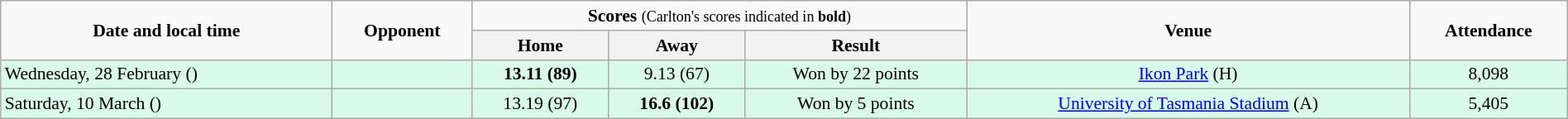<table class="wikitable" style="font-size:90%; text-align:center; width: 100%; margin-left: auto; margin-right: auto;">
<tr>
<td rowspan=2><strong>Date and local time</strong></td>
<td rowspan=2><strong>Opponent</strong></td>
<td colspan=3><strong>Scores</strong> <small>(Carlton's scores indicated in <strong>bold</strong>)</small></td>
<td rowspan=2><strong>Venue</strong></td>
<td rowspan=2><strong>Attendance</strong></td>
</tr>
<tr>
<th>Home</th>
<th>Away</th>
<th>Result</th>
</tr>
<tr style="background:#d9f9e9;">
<td align=left>Wednesday, 28 February ()</td>
<td align=left></td>
<td><strong>13.11 (89)</strong></td>
<td>9.13 (67)</td>
<td>Won by 22 points</td>
<td><a href='#'>Ikon Park</a> (H)</td>
<td>8,098</td>
</tr>
<tr style="background:#d9f9e9;">
<td align=left>Saturday, 10 March ()</td>
<td align=left></td>
<td>13.19 (97)</td>
<td><strong>16.6 (102)</strong></td>
<td>Won by 5 points</td>
<td><a href='#'>University of Tasmania Stadium</a> (A)</td>
<td>5,405</td>
</tr>
</table>
